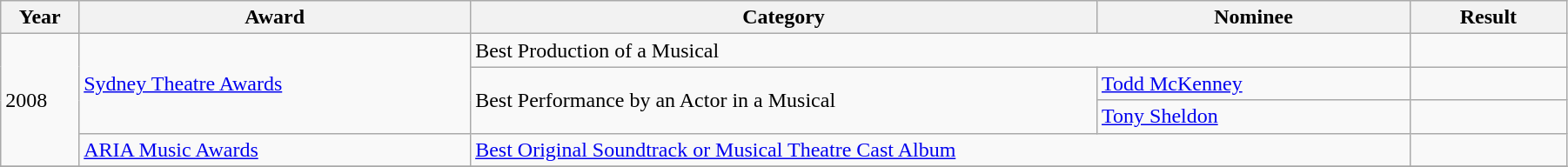<table class="wikitable" width="95%">
<tr>
<th width="5%">Year</th>
<th width="25%">Award</th>
<th width="40%">Category</th>
<th width="20%">Nominee</th>
<th width="10%">Result</th>
</tr>
<tr>
<td rowspan=4>2008</td>
<td rowspan=3><a href='#'>Sydney Theatre Awards</a></td>
<td colspan=2>Best Production of a Musical</td>
<td></td>
</tr>
<tr>
<td rowspan=2>Best Performance by an Actor in a Musical</td>
<td><a href='#'>Todd McKenney</a></td>
<td></td>
</tr>
<tr>
<td><a href='#'>Tony Sheldon</a></td>
<td></td>
</tr>
<tr>
<td><a href='#'>ARIA Music Awards</a></td>
<td colspan=2><a href='#'>Best Original Soundtrack or Musical Theatre Cast Album</a></td>
<td></td>
</tr>
<tr>
</tr>
</table>
